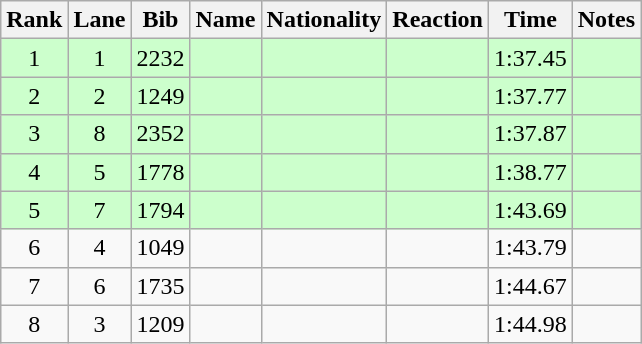<table class="wikitable sortable" style="text-align:center">
<tr>
<th>Rank</th>
<th>Lane</th>
<th>Bib</th>
<th>Name</th>
<th>Nationality</th>
<th>Reaction</th>
<th>Time</th>
<th>Notes</th>
</tr>
<tr bgcolor=ccffcc>
<td>1</td>
<td>1</td>
<td>2232</td>
<td align=left></td>
<td align=left></td>
<td></td>
<td>1:37.45</td>
<td><strong></strong></td>
</tr>
<tr bgcolor=ccffcc>
<td>2</td>
<td>2</td>
<td>1249</td>
<td align=left></td>
<td align=left></td>
<td></td>
<td>1:37.77</td>
<td><strong></strong></td>
</tr>
<tr bgcolor=ccffcc>
<td>3</td>
<td>8</td>
<td>2352</td>
<td align=left></td>
<td align=left></td>
<td></td>
<td>1:37.87</td>
<td><strong></strong></td>
</tr>
<tr bgcolor=ccffcc>
<td>4</td>
<td>5</td>
<td>1778</td>
<td align=left></td>
<td align=left></td>
<td></td>
<td>1:38.77</td>
<td><strong></strong></td>
</tr>
<tr bgcolor=ccffcc>
<td>5</td>
<td>7</td>
<td>1794</td>
<td align=left></td>
<td align=left></td>
<td></td>
<td>1:43.69</td>
<td><strong></strong></td>
</tr>
<tr>
<td>6</td>
<td>4</td>
<td>1049</td>
<td align=left></td>
<td align=left></td>
<td></td>
<td>1:43.79</td>
<td></td>
</tr>
<tr>
<td>7</td>
<td>6</td>
<td>1735</td>
<td align=left></td>
<td align=left></td>
<td></td>
<td>1:44.67</td>
<td></td>
</tr>
<tr>
<td>8</td>
<td>3</td>
<td>1209</td>
<td align=left></td>
<td align=left></td>
<td></td>
<td>1:44.98</td>
<td></td>
</tr>
</table>
